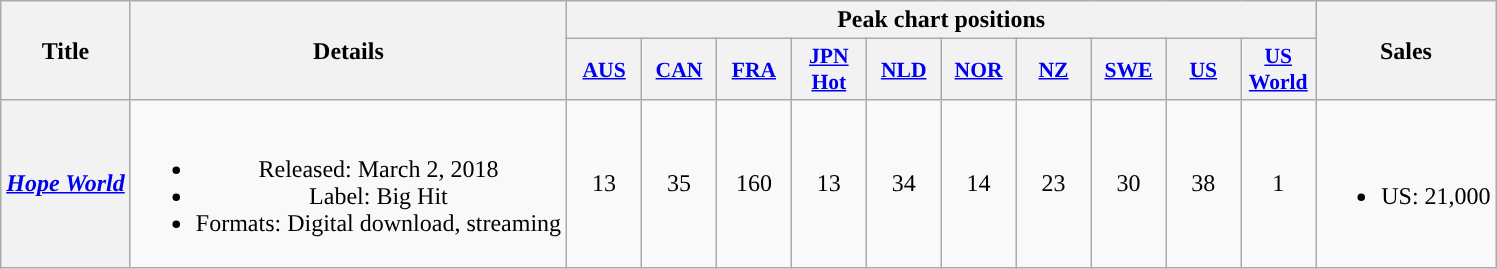<table class="wikitable plainrowheaders" style="text-align:center;">
<tr>
<th scope="col" rowspan="2">Title</th>
<th scope="col" rowspan="2">Details</th>
<th scope="col" colspan="10">Peak chart positions</th>
<th scope="col" rowspan="2">Sales</th>
</tr>
<tr>
<th scope="col" style="width:3em;font-size:90%;"><a href='#'>AUS</a><br></th>
<th scope="col" style="width:3em;font-size:90%;"><a href='#'>CAN</a><br></th>
<th scope="col" style="width:3em;font-size:90%;"><a href='#'>FRA</a><br></th>
<th scope="col" style="width:3em;font-size:90%;"><a href='#'>JPN<br>Hot</a><br></th>
<th scope="col" style="width:3em;font-size:90%;"><a href='#'>NLD</a><br></th>
<th scope="col" style="width:3em;font-size:90%;"><a href='#'>NOR</a><br></th>
<th scope="col" style="width:3em;font-size:90%;"><a href='#'>NZ</a><br></th>
<th scope="col" style="width:3em;font-size:90%;"><a href='#'>SWE</a><br></th>
<th scope="col" style="width:3em;font-size:90%;"><a href='#'>US</a><br></th>
<th scope="col" style="width:3em;font-size:90%;"><a href='#'>US World</a><br></th>
</tr>
<tr>
<th scope="row"><em><a href='#'>Hope World</a></em></th>
<td><br><ul><li>Released: March 2, 2018</li><li>Label: Big Hit</li><li>Formats: Digital download, streaming</li></ul></td>
<td>13</td>
<td>35</td>
<td>160</td>
<td>13</td>
<td>34</td>
<td>14</td>
<td>23</td>
<td>30</td>
<td>38</td>
<td>1</td>
<td><br><ul><li>US: 21,000</li></ul></td>
</tr>
</table>
